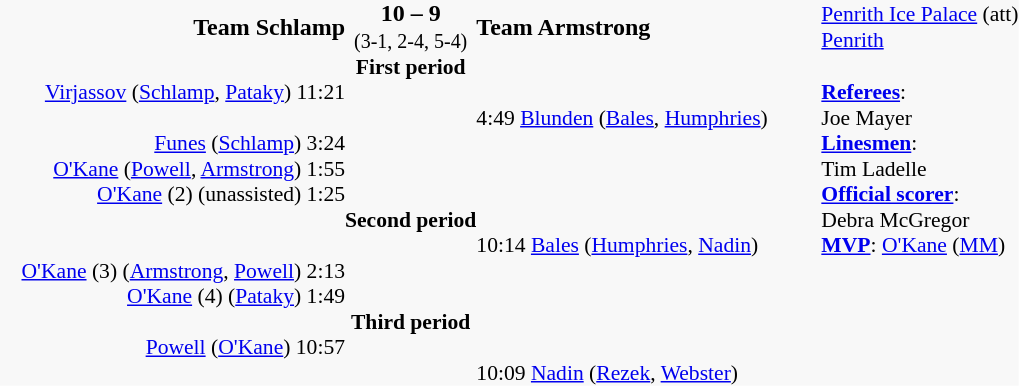<table cellpadding=0 cellspacing=0 border=0 style="background-color:#F8F8F8">
<tr>
<td></td>
<td align=right width="230"><strong>Team Schlamp</strong></td>
<td align=center><strong>10 – 9 </strong><br><small>(3-1, 2-4, 5-4)</small></td>
<td width="230"><strong>Team Armstrong</strong></td>
<td style=font-size:90%><a href='#'>Penrith Ice Palace</a> (att)<br><a href='#'>Penrith</a></td>
</tr>
<tr style=font-size:90%>
<td></td>
<td></td>
<td align=center><strong>First period</strong></td>
</tr>
<tr style=font-size:90%>
<td></td>
<td align=right><a href='#'>Virjassov</a> (<a href='#'>Schlamp</a>, <a href='#'>Pataky</a>) 11:21</td>
<td></td>
<td></td>
<td><strong><a href='#'>Referees</a></strong>:</td>
</tr>
<tr style=font-size:90%>
<td></td>
<td align=right></td>
<td></td>
<td>4:49 <a href='#'>Blunden</a> (<a href='#'>Bales</a>, <a href='#'>Humphries</a>)</td>
<td>Joe Mayer</td>
</tr>
<tr style=font-size:90%>
<td></td>
<td align=right><a href='#'>Funes</a> (<a href='#'>Schlamp</a>) 3:24</td>
<td></td>
<td></td>
<td><strong><a href='#'>Linesmen</a></strong>:</td>
</tr>
<tr style=font-size:90%>
<td></td>
<td align=right><a href='#'>O'Kane</a> (<a href='#'>Powell</a>, <a href='#'>Armstrong</a>) 1:55</td>
<td></td>
<td></td>
<td>Tim Ladelle</td>
</tr>
<tr style=font-size:90%>
<td></td>
<td align=right><a href='#'>O'Kane</a> (2) (unassisted) 1:25</td>
<td></td>
<td></td>
<td><strong><a href='#'>Official scorer</a></strong>:</td>
</tr>
<tr style=font-size:90%>
<td></td>
<td></td>
<td align=center><strong>Second period</strong></td>
<td></td>
<td>Debra McGregor</td>
</tr>
<tr style=font-size:90%>
<td></td>
<td align=right></td>
<td></td>
<td>10:14 <a href='#'>Bales</a> (<a href='#'>Humphries</a>, <a href='#'>Nadin</a>)</td>
<td><strong><a href='#'>MVP</a></strong>: <a href='#'>O'Kane</a> (<a href='#'>MM</a>)</td>
</tr>
<tr style=font-size:90%>
<td></td>
<td align=right><a href='#'>O'Kane</a> (3) (<a href='#'>Armstrong</a>, <a href='#'>Powell</a>) 2:13</td>
<td></td>
<td></td>
<td></td>
</tr>
<tr style=font-size:90%>
<td></td>
<td align=right><a href='#'>O'Kane</a> (4) (<a href='#'>Pataky</a>) 1:49</td>
<td></td>
<td></td>
<td></td>
</tr>
<tr style=font-size:90%>
<td></td>
<td></td>
<td align=center><strong>Third period</strong></td>
</tr>
<tr style=font-size:90%>
<td></td>
<td align=right><a href='#'>Powell</a> (<a href='#'>O'Kane</a>) 10:57</td>
<td></td>
<td></td>
<td></td>
</tr>
<tr style=font-size:90%>
<td></td>
<td align=right></td>
<td></td>
<td>10:09 <a href='#'>Nadin</a> (<a href='#'>Rezek</a>, <a href='#'>Webster</a>)</td>
<td></td>
</tr>
</table>
